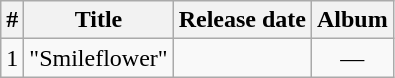<table class="wikitable" style="text-align:center; font-size:;">
<tr>
<th rowspan="1">#</th>
<th rowspan="1">Title</th>
<th rowspan="1">Release date</th>
<th rowspan="1">Album</th>
</tr>
<tr>
<td>1</td>
<td align="left">"Smileflower"</td>
<td align="right"></td>
<td rowspan="2">—</td>
</tr>
</table>
